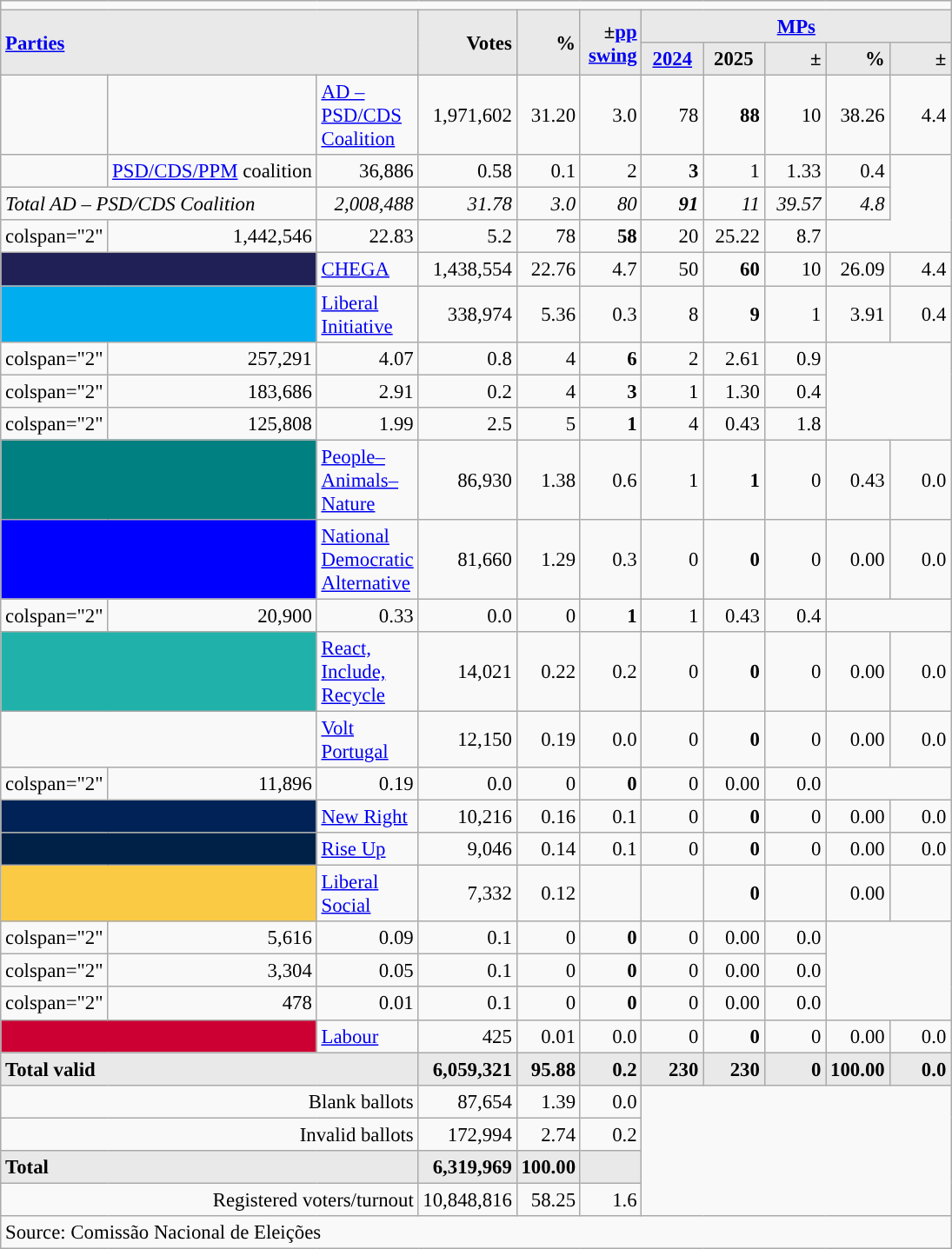<table class="wikitable" style="text-align:right; font-size:95%;">
<tr>
<td colspan="11"></td>
</tr>
<tr>
<th rowspan="2" colspan="3" style="background:#e9e9e9; text-align:left;" alignleft><a href='#'>Parties</a></th>
<th rowspan="2" style="background:#e9e9e9; text-align:right;">Votes</th>
<th rowspan="2" style="background:#e9e9e9; text-align:right;">%</th>
<th rowspan="2" style="background:#e9e9e9; text-align:right;">±<a href='#'>pp</a> <a href='#'>swing</a></th>
<th colspan="5" style="background:#e9e9e9; text-align:center;"><a href='#'>MPs</a></th>
</tr>
<tr style="background-color:#E9E9E9">
<th style="background-color:#E9E9E9;text-align:center;"><a href='#'>2024</a></th>
<th style="background-color:#E9E9E9;text-align:center;">2025</th>
<th style="background:#e9e9e9; text-align:right;">±</th>
<th style="background:#e9e9e9; text-align:right;">%</th>
<th style="background:#e9e9e9; text-align:right;">±</th>
</tr>
<tr>
<td style="background-color:"></td>
<td bgcolor=></td>
<td align="left"><a href='#'>AD – PSD/CDS Coalition</a> </td>
<td>1,971,602</td>
<td>31.20</td>
<td>3.0</td>
<td>78</td>
<td><strong>88</strong></td>
<td>10</td>
<td>38.26</td>
<td>4.4</td>
</tr>
<tr>
<td></td>
<td align=left><a href='#'>PSD/CDS/PPM</a> coalition </td>
<td>36,886</td>
<td>0.58</td>
<td>0.1</td>
<td>2</td>
<td><strong>3</strong></td>
<td>1</td>
<td>1.33</td>
<td>0.4</td>
</tr>
<tr>
<td style="text-align:left;" colspan="2"><em>Total AD – PSD/CDS Coalition</em></td>
<td width="65" align="right"><em>2,008,488</em></td>
<td width="40" align="right"><em>31.78</em></td>
<td width="40" align="right"><em>3.0</em></td>
<td width="40" align="right"><em>80</em></td>
<td width="40" align="right"><strong><em>91</em></strong></td>
<td width="40" align="right"><em>11</em></td>
<td width="40" align="right"><em>39.57</em></td>
<td width="40" align="right"><em>4.8</em></td>
</tr>
<tr>
<td>colspan="2" </td>
<td>1,442,546</td>
<td>22.83</td>
<td>5.2</td>
<td>78</td>
<td><strong>58</strong></td>
<td>20</td>
<td>25.22</td>
<td>8.7</td>
</tr>
<tr>
<td colspan="2" style="width: 10px" bgcolor="#202056" align="center"></td>
<td align="left"><a href='#'>CHEGA</a></td>
<td>1,438,554</td>
<td>22.76</td>
<td>4.7</td>
<td>50</td>
<td><strong>60</strong></td>
<td>10</td>
<td>26.09</td>
<td>4.4</td>
</tr>
<tr>
<td colspan="2" style="width: 10px" bgcolor="#00ADEF" align="center"></td>
<td align="left"><a href='#'>Liberal Initiative</a></td>
<td>338,974</td>
<td>5.36</td>
<td>0.3</td>
<td>8</td>
<td><strong>9</strong></td>
<td>1</td>
<td>3.91</td>
<td>0.4</td>
</tr>
<tr>
<td>colspan="2" </td>
<td>257,291</td>
<td>4.07</td>
<td>0.8</td>
<td>4</td>
<td><strong>6</strong></td>
<td>2</td>
<td>2.61</td>
<td>0.9</td>
</tr>
<tr>
<td>colspan="2" </td>
<td>183,686</td>
<td>2.91</td>
<td>0.2</td>
<td>4</td>
<td><strong>3</strong></td>
<td>1</td>
<td>1.30</td>
<td>0.4</td>
</tr>
<tr>
<td>colspan="2" </td>
<td>125,808</td>
<td>1.99</td>
<td>2.5</td>
<td>5</td>
<td><strong>1</strong></td>
<td>4</td>
<td>0.43</td>
<td>1.8</td>
</tr>
<tr>
<td colspan="2" style="width: 10px" bgcolor="teal" align="center"></td>
<td align="left"><a href='#'>People–Animals–Nature</a></td>
<td>86,930</td>
<td>1.38</td>
<td>0.6</td>
<td>1</td>
<td><strong>1</strong></td>
<td>0</td>
<td>0.43</td>
<td>0.0</td>
</tr>
<tr>
<td colspan="2" style="width: 10px" bgcolor="blue" align="center"></td>
<td align="left"><a href='#'>National Democratic Alternative</a></td>
<td>81,660</td>
<td>1.29</td>
<td>0.3</td>
<td>0</td>
<td><strong>0</strong></td>
<td>0</td>
<td>0.00</td>
<td>0.0</td>
</tr>
<tr>
<td>colspan="2" </td>
<td>20,900</td>
<td>0.33</td>
<td>0.0</td>
<td>0</td>
<td><strong>1</strong></td>
<td>1</td>
<td>0.43</td>
<td>0.4</td>
</tr>
<tr>
<td colspan="2" style="width: 10px" bgcolor="LightSeaGreen" align="center"></td>
<td align="left"><a href='#'>React, Include, Recycle</a></td>
<td>14,021</td>
<td>0.22</td>
<td>0.2</td>
<td>0</td>
<td><strong>0</strong></td>
<td>0</td>
<td>0.00</td>
<td>0.0</td>
</tr>
<tr>
<td colspan="2" style="width: 10px"></td>
<td align="left"><a href='#'>Volt Portugal</a></td>
<td>12,150</td>
<td>0.19</td>
<td>0.0</td>
<td>0</td>
<td><strong>0</strong></td>
<td>0</td>
<td>0.00</td>
<td>0.0</td>
</tr>
<tr>
<td>colspan="2" </td>
<td>11,896</td>
<td>0.19</td>
<td>0.0</td>
<td>0</td>
<td><strong>0</strong></td>
<td>0</td>
<td>0.00</td>
<td>0.0</td>
</tr>
<tr>
<td colspan="2" style="width: 10px" bgcolor="#012257" align="center"></td>
<td align="left"><a href='#'>New Right</a></td>
<td>10,216</td>
<td>0.16</td>
<td>0.1</td>
<td>0</td>
<td><strong>0</strong></td>
<td>0</td>
<td>0.00</td>
<td>0.0</td>
</tr>
<tr>
<td colspan="2" style="width: 10px" bgcolor="#002147" align="center"></td>
<td align="left"><a href='#'>Rise Up</a></td>
<td>9,046</td>
<td>0.14</td>
<td>0.1</td>
<td>0</td>
<td><strong>0</strong></td>
<td>0</td>
<td>0.00</td>
<td>0.0</td>
</tr>
<tr>
<td colspan="2" style="width: 10px" bgcolor="#fbca44" align="center"></td>
<td align="left"><a href='#'>Liberal Social</a></td>
<td>7,332</td>
<td>0.12</td>
<td></td>
<td></td>
<td><strong>0</strong></td>
<td></td>
<td>0.00</td>
<td></td>
</tr>
<tr>
<td>colspan="2" </td>
<td>5,616</td>
<td>0.09</td>
<td>0.1</td>
<td>0</td>
<td><strong>0</strong></td>
<td>0</td>
<td>0.00</td>
<td>0.0</td>
</tr>
<tr>
<td>colspan="2" </td>
<td>3,304</td>
<td>0.05</td>
<td>0.1</td>
<td>0</td>
<td><strong>0</strong></td>
<td>0</td>
<td>0.00</td>
<td>0.0</td>
</tr>
<tr>
<td>colspan="2" </td>
<td>478</td>
<td>0.01</td>
<td>0.1</td>
<td>0</td>
<td><strong>0</strong></td>
<td>0</td>
<td>0.00</td>
<td>0.0</td>
</tr>
<tr>
<td colspan="2" style="width: 10px" bgcolor="#CC0033" align="center"></td>
<td align="left"><a href='#'>Labour</a></td>
<td>425</td>
<td>0.01</td>
<td>0.0</td>
<td>0</td>
<td><strong>0</strong></td>
<td>0</td>
<td>0.00</td>
<td>0.0</td>
</tr>
<tr>
<td colspan=3 align=left style="background-color:#E9E9E9"><strong>Total valid</strong></td>
<td width="65" align="right" style="background-color:#E9E9E9"><strong>6,059,321</strong></td>
<td width="40" align="right" style="background-color:#E9E9E9"><strong>95.88</strong></td>
<td width="40" align="right" style="background-color:#E9E9E9"><strong>0.2</strong></td>
<td width="40" align="right" style="background-color:#E9E9E9"><strong>230</strong></td>
<td width="40" align="right" style="background-color:#E9E9E9"><strong>230</strong></td>
<td width="40" align="right" style="background-color:#E9E9E9"><strong>0</strong></td>
<td width="40" align="right" style="background-color:#E9E9E9"><strong>100.00</strong></td>
<td width="40" align="right" style="background-color:#E9E9E9"><strong>0.0</strong></td>
</tr>
<tr>
<td colspan=3>Blank ballots</td>
<td>87,654</td>
<td>1.39</td>
<td>0.0</td>
<td colspan=5 rowspan=4></td>
</tr>
<tr>
<td colspan=3>Invalid ballots</td>
<td>172,994</td>
<td>2.74</td>
<td>0.2</td>
</tr>
<tr>
<td colspan=3 align=left style="background-color:#E9E9E9"><strong>Total</strong></td>
<td width="50" align="right" style="background-color:#E9E9E9"><strong>6,319,969</strong></td>
<td width="40" align="right" style="background-color:#E9E9E9"><strong>100.00</strong></td>
<td width="40" align="right" style="background-color:#E9E9E9"></td>
</tr>
<tr>
<td colspan=3>Registered voters/turnout</td>
<td>10,848,816</td>
<td>58.25</td>
<td>1.6</td>
</tr>
<tr>
<td colspan=11 align=left>Source: Comissão Nacional de Eleições</td>
</tr>
</table>
